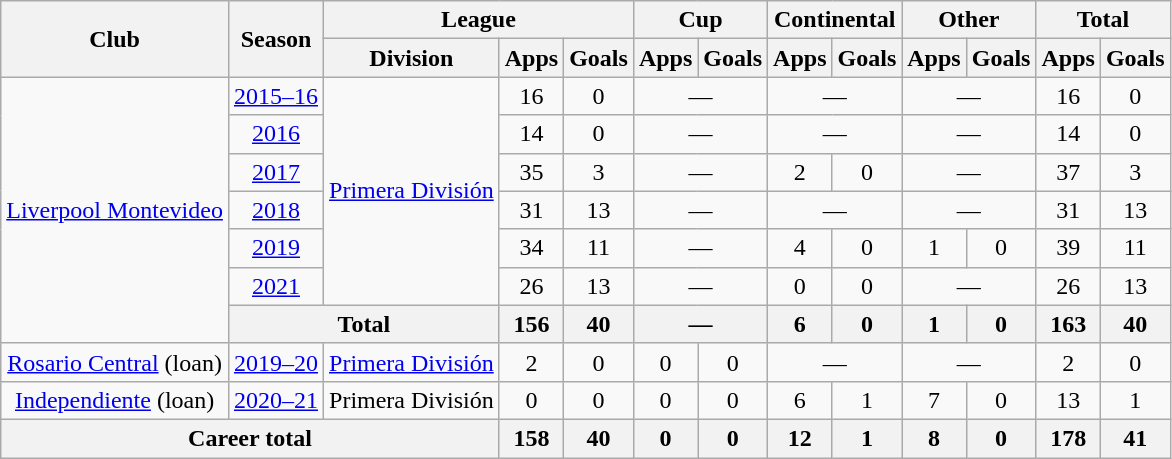<table class="wikitable" style="text-align: center;">
<tr>
<th rowspan="2">Club</th>
<th rowspan="2">Season</th>
<th colspan="3">League</th>
<th colspan="2">Cup</th>
<th colspan="2">Continental</th>
<th colspan="2">Other</th>
<th colspan="2">Total</th>
</tr>
<tr>
<th>Division</th>
<th>Apps</th>
<th>Goals</th>
<th>Apps</th>
<th>Goals</th>
<th>Apps</th>
<th>Goals</th>
<th>Apps</th>
<th>Goals</th>
<th>Apps</th>
<th>Goals</th>
</tr>
<tr>
<td rowspan="7"><a href='#'>Liverpool Montevideo</a></td>
<td><a href='#'>2015–16</a></td>
<td rowspan="6"><a href='#'>Primera División</a></td>
<td>16</td>
<td>0</td>
<td colspan="2">—</td>
<td colspan="2">—</td>
<td colspan="2">—</td>
<td>16</td>
<td>0</td>
</tr>
<tr>
<td><a href='#'>2016</a></td>
<td>14</td>
<td>0</td>
<td colspan="2">—</td>
<td colspan="2">—</td>
<td colspan="2">—</td>
<td>14</td>
<td>0</td>
</tr>
<tr>
<td><a href='#'>2017</a></td>
<td>35</td>
<td>3</td>
<td colspan="2">—</td>
<td>2</td>
<td>0</td>
<td colspan="2">—</td>
<td>37</td>
<td>3</td>
</tr>
<tr>
<td><a href='#'>2018</a></td>
<td>31</td>
<td>13</td>
<td colspan="2">—</td>
<td colspan="2">—</td>
<td colspan="2">—</td>
<td>31</td>
<td>13</td>
</tr>
<tr>
<td><a href='#'>2019</a></td>
<td>34</td>
<td>11</td>
<td colspan="2">—</td>
<td>4</td>
<td>0</td>
<td>1</td>
<td>0</td>
<td>39</td>
<td>11</td>
</tr>
<tr>
<td><a href='#'>2021</a></td>
<td>26</td>
<td>13</td>
<td colspan="2">—</td>
<td>0</td>
<td>0</td>
<td colspan="2">—</td>
<td>26</td>
<td>13</td>
</tr>
<tr>
<th colspan="2">Total</th>
<th>156</th>
<th>40</th>
<th colspan="2">—</th>
<th>6</th>
<th>0</th>
<th>1</th>
<th>0</th>
<th>163</th>
<th>40</th>
</tr>
<tr>
<td><a href='#'>Rosario Central</a> (loan)</td>
<td><a href='#'>2019–20</a></td>
<td><a href='#'>Primera División</a></td>
<td>2</td>
<td>0</td>
<td>0</td>
<td>0</td>
<td colspan="2">—</td>
<td colspan="2">—</td>
<td>2</td>
<td>0</td>
</tr>
<tr>
<td><a href='#'>Independiente</a> (loan)</td>
<td><a href='#'>2020–21</a></td>
<td>Primera División</td>
<td>0</td>
<td>0</td>
<td>0</td>
<td>0</td>
<td>6</td>
<td>1</td>
<td>7</td>
<td>0</td>
<td>13</td>
<td>1</td>
</tr>
<tr>
<th colspan="3">Career total</th>
<th>158</th>
<th>40</th>
<th>0</th>
<th>0</th>
<th>12</th>
<th>1</th>
<th>8</th>
<th>0</th>
<th>178</th>
<th>41</th>
</tr>
</table>
